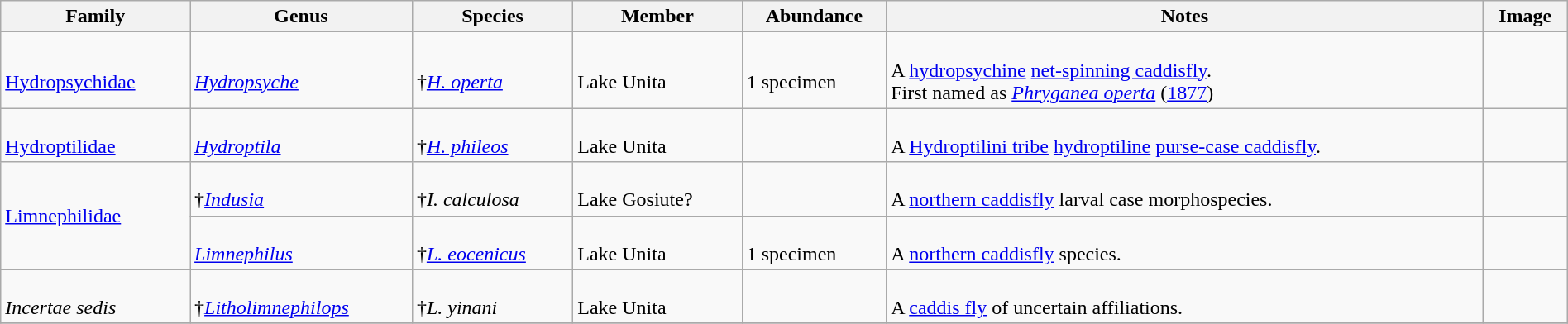<table class="wikitable" style="margin:auto;width:100%;">
<tr>
<th>Family</th>
<th>Genus</th>
<th>Species</th>
<th>Member</th>
<th>Abundance</th>
<th>Notes</th>
<th>Image</th>
</tr>
<tr>
<td><br><a href='#'>Hydropsychidae</a></td>
<td><br><em><a href='#'>Hydropsyche</a></em></td>
<td><br>†<em><a href='#'>H. operta</a></em> </td>
<td><br>Lake Unita</td>
<td><br>1 specimen</td>
<td><br>A <a href='#'>hydropsychine</a> <a href='#'>net-spinning caddisfly</a>.<br>First named as <em><a href='#'>Phryganea operta</a></em> (<a href='#'>1877</a>)</td>
<td><br></td>
</tr>
<tr>
<td><br><a href='#'>Hydroptilidae</a></td>
<td><br><em><a href='#'>Hydroptila</a></em></td>
<td><br>†<em><a href='#'>H. phileos</a></em> </td>
<td><br>Lake Unita</td>
<td></td>
<td><br>A <a href='#'>Hydroptilini tribe</a> <a href='#'>hydroptiline</a> <a href='#'>purse-case caddisfly</a>.</td>
<td></td>
</tr>
<tr>
<td rowspan=2><a href='#'>Limnephilidae</a></td>
<td><br>†<em><a href='#'>Indusia</a></em></td>
<td><br>†<em>I. calculosa</em> </td>
<td><br>Lake Gosiute?</td>
<td></td>
<td><br>A <a href='#'>northern caddisfly</a> larval case morphospecies.</td>
<td><br></td>
</tr>
<tr>
<td><br><em><a href='#'>Limnephilus</a></em></td>
<td><br>†<em><a href='#'>L. eocenicus</a></em> </td>
<td><br>Lake Unita</td>
<td><br>1 specimen</td>
<td><br>A <a href='#'>northern caddisfly</a> species.</td>
<td></td>
</tr>
<tr>
<td><br><em>Incertae sedis</em></td>
<td><br>†<em><a href='#'>Litholimnephilops</a></em></td>
<td><br>†<em>L. yinani</em> </td>
<td><br>Lake Unita</td>
<td></td>
<td><br>A <a href='#'>caddis fly</a> of uncertain affiliations.</td>
<td></td>
</tr>
<tr>
</tr>
</table>
